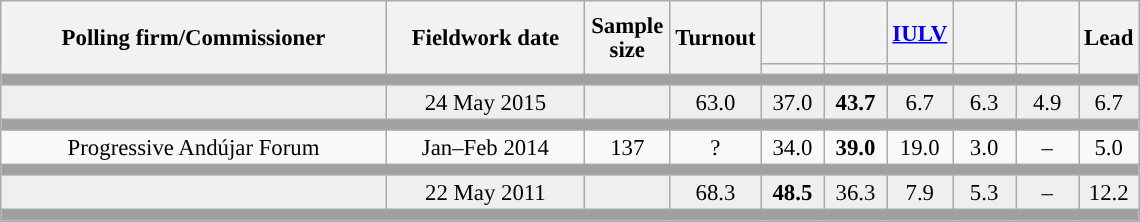<table class="wikitable collapsible collapsed" style="text-align:center; font-size:95%; line-height:16px;">
<tr style="height:42px;">
<th style="width:250px;" rowspan="2">Polling firm/Commissioner</th>
<th style="width:125px;" rowspan="2">Fieldwork date</th>
<th style="width:50px;" rowspan="2">Sample size</th>
<th style="width:45px;" rowspan="2">Turnout</th>
<th style="width:35px;"></th>
<th style="width:35px;"></th>
<th style="width:35px;"><a href='#'>IULV</a></th>
<th style="width:35px;"></th>
<th style="width:35px;"></th>
<th style="width:30px;" rowspan="2">Lead</th>
</tr>
<tr>
<th style="color:inherit;background:"></th>
<th style="color:inherit;background:"></th>
<th style="color:inherit;background:"></th>
<th style="color:inherit;background:"></th>
<th style="color:inherit;background:"></th>
</tr>
<tr>
<td colspan="10" style="background:#A0A0A0"></td>
</tr>
<tr style="background:#EFEFEF;">
<td><strong></strong></td>
<td>24 May 2015</td>
<td></td>
<td>63.0</td>
<td>37.0<br></td>
<td><strong>43.7</strong><br></td>
<td>6.7<br></td>
<td>6.3<br></td>
<td>4.9<br></td>
<td style="background:">6.7</td>
</tr>
<tr>
<td colspan="10" style="background:#A0A0A0"></td>
</tr>
<tr>
<td>Progressive Andújar Forum</td>
<td>Jan–Feb 2014</td>
<td>137</td>
<td>?</td>
<td>34.0<br></td>
<td><strong>39.0</strong><br></td>
<td>19.0<br></td>
<td>3.0<br></td>
<td>–</td>
<td style="background:">5.0</td>
</tr>
<tr>
<td colspan="10" style="background:#A0A0A0"></td>
</tr>
<tr style="background:#EFEFEF;">
<td><strong></strong></td>
<td>22 May 2011</td>
<td></td>
<td>68.3</td>
<td><strong>48.5</strong><br></td>
<td>36.3<br></td>
<td>7.9<br></td>
<td>5.3<br></td>
<td>–</td>
<td style="background:">12.2</td>
</tr>
<tr>
<td colspan="10" style="background:#A0A0A0"></td>
</tr>
</table>
